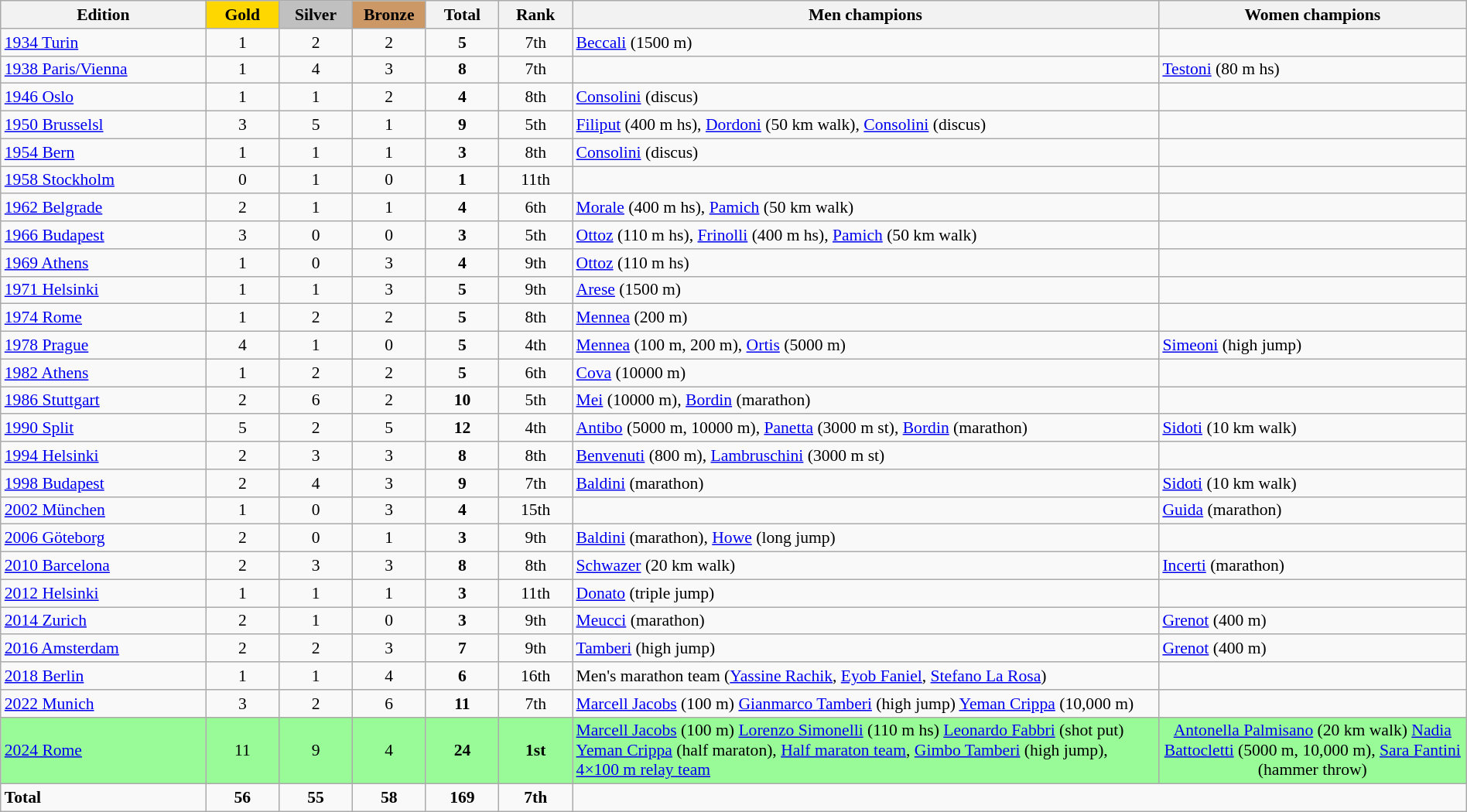<table class="wikitable sortable" width=100% style="font-size:90%; text-align:center;">
<tr>
<th width=14%>Edition</th>
<th width=5% style="background-color:gold">Gold</th>
<th width=5% style="background-color:silver">Silver</th>
<th width=5% style="background-color:#cc9966">Bronze</th>
<th width=5%>Total</th>
<th width=5%>Rank</th>
<th width=40%>Men champions</th>
<th width=50%>Women champions</th>
</tr>
<tr>
<td align=left><a href='#'>1934 Turin</a></td>
<td>1</td>
<td>2</td>
<td>2</td>
<td><strong>5</strong></td>
<td>7th</td>
<td align=left><a href='#'>Beccali</a> (1500 m)</td>
<td></td>
</tr>
<tr>
<td align=left><a href='#'>1938 Paris/Vienna</a></td>
<td>1</td>
<td>4</td>
<td>3</td>
<td><strong>8</strong></td>
<td>7th</td>
<td align=left></td>
<td align=left><a href='#'>Testoni</a> (80 m hs)</td>
</tr>
<tr>
<td align=left><a href='#'>1946 Oslo</a></td>
<td>1</td>
<td>1</td>
<td>2</td>
<td><strong>4</strong></td>
<td>8th</td>
<td align=left><a href='#'>Consolini</a> (discus)</td>
<td></td>
</tr>
<tr>
<td align=left><a href='#'>1950 Brusselsl</a></td>
<td>3</td>
<td>5</td>
<td>1</td>
<td><strong>9</strong></td>
<td>5th</td>
<td align=left><a href='#'>Filiput</a> (400 m hs), <a href='#'>Dordoni</a> (50 km walk), <a href='#'>Consolini</a> (discus)</td>
<td></td>
</tr>
<tr>
<td align=left><a href='#'>1954 Bern</a></td>
<td>1</td>
<td>1</td>
<td>1</td>
<td><strong>3</strong></td>
<td>8th</td>
<td align=left><a href='#'>Consolini</a> (discus)</td>
<td></td>
</tr>
<tr>
<td align=left><a href='#'>1958 Stockholm</a></td>
<td>0</td>
<td>1</td>
<td>0</td>
<td><strong>1</strong></td>
<td>11th</td>
<td align=left></td>
<td></td>
</tr>
<tr>
<td align=left><a href='#'>1962 Belgrade</a></td>
<td>2</td>
<td>1</td>
<td>1</td>
<td><strong>4</strong></td>
<td>6th</td>
<td align=left><a href='#'>Morale</a> (400 m hs), <a href='#'>Pamich</a> (50 km walk)</td>
<td></td>
</tr>
<tr>
<td align=left><a href='#'>1966 Budapest</a></td>
<td>3</td>
<td>0</td>
<td>0</td>
<td><strong>3</strong></td>
<td>5th</td>
<td align=left><a href='#'>Ottoz</a> (110 m hs), <a href='#'>Frinolli</a> (400 m hs), <a href='#'>Pamich</a> (50 km walk)</td>
<td></td>
</tr>
<tr>
<td align=left><a href='#'>1969 Athens</a></td>
<td>1</td>
<td>0</td>
<td>3</td>
<td><strong>4</strong></td>
<td>9th</td>
<td align=left><a href='#'>Ottoz</a> (110 m hs)</td>
<td></td>
</tr>
<tr>
<td align=left><a href='#'>1971 Helsinki</a></td>
<td>1</td>
<td>1</td>
<td>3</td>
<td><strong>5</strong></td>
<td>9th</td>
<td align=left><a href='#'>Arese</a> (1500 m)</td>
<td></td>
</tr>
<tr>
<td align=left><a href='#'>1974 Rome</a></td>
<td>1</td>
<td>2</td>
<td>2</td>
<td><strong>5</strong></td>
<td>8th</td>
<td align=left><a href='#'>Mennea</a> (200 m)</td>
<td></td>
</tr>
<tr>
<td align=left><a href='#'>1978 Prague</a></td>
<td>4</td>
<td>1</td>
<td>0</td>
<td><strong>5</strong></td>
<td>4th</td>
<td align=left><a href='#'>Mennea</a> (100 m, 200 m), <a href='#'>Ortis</a> (5000 m)</td>
<td align=left><a href='#'>Simeoni</a> (high jump)</td>
</tr>
<tr>
<td align=left><a href='#'>1982 Athens</a></td>
<td>1</td>
<td>2</td>
<td>2</td>
<td><strong>5</strong></td>
<td>6th</td>
<td align=left><a href='#'>Cova</a> (10000 m)</td>
<td></td>
</tr>
<tr>
<td align=left><a href='#'>1986 Stuttgart</a></td>
<td>2</td>
<td>6</td>
<td>2</td>
<td><strong>10</strong></td>
<td>5th</td>
<td align=left><a href='#'>Mei</a> (10000 m), <a href='#'>Bordin</a> (marathon)</td>
<td></td>
</tr>
<tr>
<td align=left><a href='#'>1990 Split</a></td>
<td>5</td>
<td>2</td>
<td>5</td>
<td><strong>12</strong></td>
<td>4th</td>
<td align=left><a href='#'>Antibo</a> (5000 m, 10000 m), <a href='#'>Panetta</a> (3000 m st), <a href='#'>Bordin</a> (marathon)</td>
<td align=left><a href='#'>Sidoti</a> (10 km walk)</td>
</tr>
<tr>
<td align=left><a href='#'>1994 Helsinki</a></td>
<td>2</td>
<td>3</td>
<td>3</td>
<td><strong>8</strong></td>
<td>8th</td>
<td align=left><a href='#'>Benvenuti</a> (800 m), <a href='#'>Lambruschini</a> (3000 m st)</td>
<td></td>
</tr>
<tr>
<td align=left><a href='#'>1998 Budapest</a></td>
<td>2</td>
<td>4</td>
<td>3</td>
<td><strong>9</strong></td>
<td>7th</td>
<td align=left><a href='#'>Baldini</a> (marathon)</td>
<td align=left><a href='#'>Sidoti</a> (10 km walk)</td>
</tr>
<tr>
<td align=left><a href='#'>2002 München</a></td>
<td>1</td>
<td>0</td>
<td>3</td>
<td><strong>4</strong></td>
<td>15th</td>
<td align=left></td>
<td align=left><a href='#'>Guida</a> (marathon)</td>
</tr>
<tr>
<td align=left><a href='#'>2006 Göteborg</a></td>
<td>2</td>
<td>0</td>
<td>1</td>
<td><strong>3</strong></td>
<td>9th</td>
<td align=left><a href='#'>Baldini</a> (marathon), <a href='#'>Howe</a> (long jump)</td>
<td></td>
</tr>
<tr>
<td align=left><a href='#'>2010 Barcelona</a> </td>
<td>2</td>
<td>3</td>
<td>3</td>
<td><strong>8</strong></td>
<td>8th</td>
<td align=left><a href='#'>Schwazer</a> (20 km walk)</td>
<td align=left><a href='#'>Incerti</a> (marathon)</td>
</tr>
<tr>
<td align=left><a href='#'>2012 Helsinki</a></td>
<td>1</td>
<td>1</td>
<td>1</td>
<td><strong>3</strong></td>
<td>11th</td>
<td align=left><a href='#'>Donato</a> (triple jump)</td>
<td></td>
</tr>
<tr>
<td align=left><a href='#'>2014 Zurich</a></td>
<td>2</td>
<td>1</td>
<td>0</td>
<td><strong>3</strong></td>
<td>9th</td>
<td align=left><a href='#'>Meucci</a> (marathon)</td>
<td align=left><a href='#'>Grenot</a> (400 m)</td>
</tr>
<tr>
<td align=left><a href='#'>2016 Amsterdam</a></td>
<td>2</td>
<td>2</td>
<td>3</td>
<td><strong>7</strong></td>
<td>9th</td>
<td align=left><a href='#'>Tamberi</a> (high jump)</td>
<td align=left><a href='#'>Grenot</a> (400 m)</td>
</tr>
<tr>
<td align=left><a href='#'>2018 Berlin</a></td>
<td>1</td>
<td>1</td>
<td>4</td>
<td><strong>6</strong></td>
<td>16th</td>
<td align=left>Men's marathon team (<a href='#'>Yassine Rachik</a>, <a href='#'>Eyob Faniel</a>, <a href='#'>Stefano La Rosa</a>)</td>
<td></td>
</tr>
<tr>
<td align=left><a href='#'>2022 Munich</a></td>
<td>3</td>
<td>2</td>
<td>6</td>
<td><strong>11</strong></td>
<td>7th</td>
<td align=left><a href='#'>Marcell Jacobs</a> (100 m) <a href='#'>Gianmarco Tamberi</a> (high jump) <a href='#'>Yeman Crippa</a> (10,000 m)</td>
<td></td>
</tr>
<tr bgcolor=palegreen>
<td align=left><a href='#'>2024 Rome</a></td>
<td>11</td>
<td>9</td>
<td>4</td>
<td><strong>24</strong></td>
<td><strong>1st</strong></td>
<td align=left><a href='#'>Marcell Jacobs</a> (100 m) <a href='#'>Lorenzo Simonelli</a> (110 m hs) <a href='#'>Leonardo Fabbri</a> (shot put) <a href='#'>Yeman Crippa</a> (half maraton), <a href='#'>Half maraton team</a>, <a href='#'>Gimbo Tamberi</a> (high jump), <a href='#'>4×100 m relay team</a></td>
<td><a href='#'>Antonella Palmisano</a> (20 km walk) <a href='#'>Nadia Battocletti</a> (5000 m, 10,000 m), <a href='#'>Sara Fantini</a> (hammer throw)</td>
</tr>
<tr>
<td align="left"><strong>Total</strong></td>
<td><strong>56</strong></td>
<td><strong>55</strong></td>
<td><strong>58</strong></td>
<td><strong>169</strong></td>
<td><strong>7th</strong></td>
</tr>
</table>
